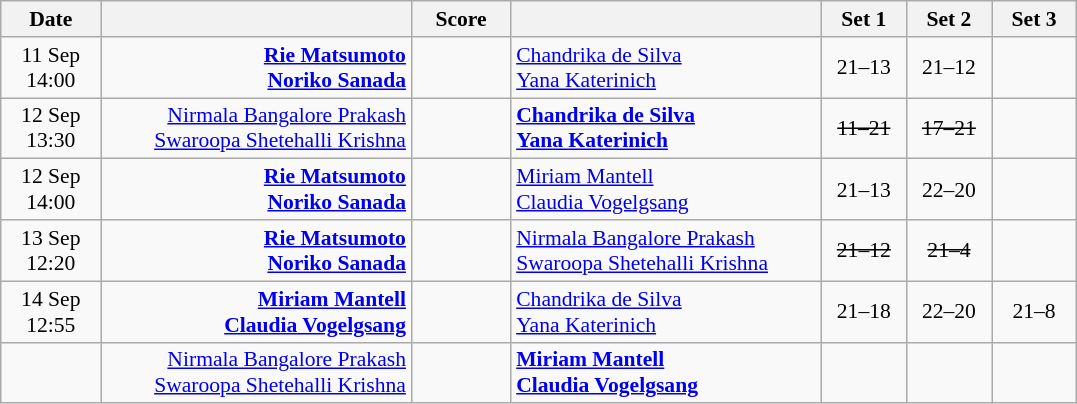<table class="wikitable" style="text-align: center; font-size:90%">
<tr>
<th width="60">Date</th>
<th align="right" width="200"></th>
<th width="60">Score</th>
<th align="left" width="200"></th>
<th width="50">Set 1</th>
<th width="50">Set 2</th>
<th width="50">Set 3</th>
</tr>
<tr>
<td>11 Sep<br>14:00</td>
<td align="right"><strong><a href='#'>Rie Matsumoto</a> <br><a href='#'>Noriko Sanada</a> </strong></td>
<td align="center"></td>
<td align="left"> <a href='#'>Chandrika de Silva</a><br> <a href='#'>Yana Katerinich</a></td>
<td>21–13</td>
<td>21–12</td>
<td></td>
</tr>
<tr>
<td>12 Sep<br>13:30</td>
<td align="right"><a href='#'>Nirmala Bangalore Prakash</a> <br><a href='#'>Swaroopa Shetehalli Krishna</a> </td>
<td align="center"><s></s></td>
<td align="left"><strong> <a href='#'>Chandrika de Silva</a><br> <a href='#'>Yana Katerinich</a></strong></td>
<td><s>11–21</s></td>
<td><s>17–21</s></td>
<td></td>
</tr>
<tr>
<td>12 Sep<br>14:00</td>
<td align="right"><strong><a href='#'>Rie Matsumoto</a> <br><a href='#'>Noriko Sanada</a> </strong></td>
<td align="center"></td>
<td align="left"> <a href='#'>Miriam Mantell</a><br> <a href='#'>Claudia Vogelgsang</a></td>
<td>21–13</td>
<td>22–20</td>
<td></td>
</tr>
<tr>
<td>13 Sep<br>12:20</td>
<td align="right"><strong><a href='#'>Rie Matsumoto</a> <br><a href='#'>Noriko Sanada</a> </strong></td>
<td align="center"><s></s></td>
<td align="left"> <a href='#'>Nirmala Bangalore Prakash</a><br> <a href='#'>Swaroopa Shetehalli Krishna</a></td>
<td><s>21–12</s></td>
<td><s>21–4</s></td>
<td></td>
</tr>
<tr>
<td>14 Sep<br>12:55</td>
<td align="right"><strong><a href='#'>Miriam Mantell</a> <br><a href='#'>Claudia Vogelgsang</a> </strong></td>
<td align="center"></td>
<td align="left"> <a href='#'>Chandrika de Silva</a><br> <a href='#'>Yana Katerinich</a></td>
<td>21–18</td>
<td>22–20</td>
<td>21–8</td>
</tr>
<tr>
<td></td>
<td align="right"><a href='#'>Nirmala Bangalore Prakash</a> <br><a href='#'>Swaroopa Shetehalli Krishna</a> </td>
<td align="center"></td>
<td align="left"><strong> <a href='#'>Miriam Mantell</a><br> <a href='#'>Claudia Vogelgsang</a></strong></td>
<td></td>
<td></td>
<td></td>
</tr>
</table>
